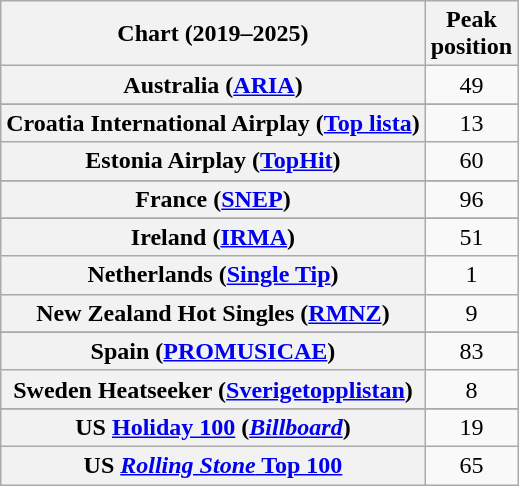<table class="wikitable sortable plainrowheaders" style="text-align:center">
<tr>
<th scope="col">Chart (2019–2025)</th>
<th scope="col">Peak<br>position</th>
</tr>
<tr>
<th scope="row">Australia (<a href='#'>ARIA</a>)</th>
<td>49</td>
</tr>
<tr>
</tr>
<tr>
</tr>
<tr>
</tr>
<tr>
</tr>
<tr>
</tr>
<tr>
</tr>
<tr>
<th scope="row">Croatia International Airplay (<a href='#'>Top lista</a>)</th>
<td>13</td>
</tr>
<tr>
<th scope="row">Estonia Airplay (<a href='#'>TopHit</a>)</th>
<td>60</td>
</tr>
<tr>
</tr>
<tr>
<th scope="row">France (<a href='#'>SNEP</a>)</th>
<td>96</td>
</tr>
<tr>
</tr>
<tr>
</tr>
<tr>
</tr>
<tr>
<th scope="row">Ireland (<a href='#'>IRMA</a>)</th>
<td>51</td>
</tr>
<tr>
<th scope="row">Netherlands (<a href='#'>Single Tip</a>)</th>
<td>1</td>
</tr>
<tr>
<th scope="row">New Zealand Hot Singles (<a href='#'>RMNZ</a>)</th>
<td>9</td>
</tr>
<tr>
</tr>
<tr>
<th scope="row">Spain (<a href='#'>PROMUSICAE</a>)</th>
<td>83</td>
</tr>
<tr>
<th scope="row">Sweden Heatseeker (<a href='#'>Sverigetopplistan</a>)</th>
<td>8</td>
</tr>
<tr>
</tr>
<tr>
</tr>
<tr>
</tr>
<tr>
</tr>
<tr>
</tr>
<tr>
<th scope="row">US <a href='#'>Holiday 100</a> (<em><a href='#'>Billboard</a></em>)</th>
<td>19</td>
</tr>
<tr>
<th scope="row">US <a href='#'><em>Rolling Stone</em> Top 100</a></th>
<td>65</td>
</tr>
</table>
